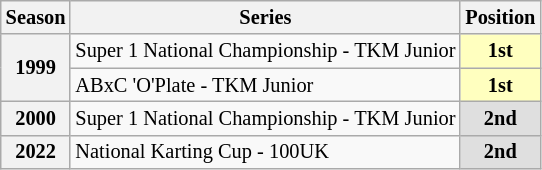<table class="wikitable" style="font-size: 85%; text-align:center">
<tr>
<th>Season</th>
<th>Series</th>
<th>Position</th>
</tr>
<tr>
<th rowspan=2>1999</th>
<td align="left">Super 1 National Championship - TKM Junior</td>
<td align="center" style="background: #ffffbf"><strong>1st</strong></td>
</tr>
<tr>
<td align="left">ABxC 'O'Plate - TKM Junior</td>
<td align="center" style="background: #ffffbf"><strong>1st</strong></td>
</tr>
<tr>
<th>2000</th>
<td align="left">Super 1 National Championship - TKM Junior</td>
<td style="background: #dfdfdf"><strong>2nd</strong></td>
</tr>
<tr>
<th>2022</th>
<td align="left">National Karting Cup - 100UK</td>
<td style="background: #dfdfdf"><strong>2nd</strong></td>
</tr>
</table>
